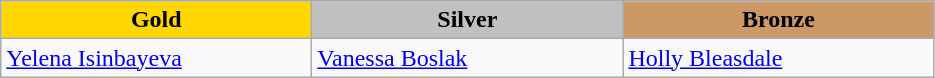<table class="wikitable" style="text-align:left">
<tr align="center">
<td width=200 bgcolor=gold><strong>Gold</strong></td>
<td width=200 bgcolor=silver><strong>Silver</strong></td>
<td width=200 bgcolor=CC9966><strong>Bronze</strong></td>
</tr>
<tr>
<td><a href='#'>Yelena Isinbayeva</a><br><em></em></td>
<td><a href='#'>Vanessa Boslak</a><br><em></em></td>
<td><a href='#'>Holly Bleasdale</a><br><em></em></td>
</tr>
</table>
